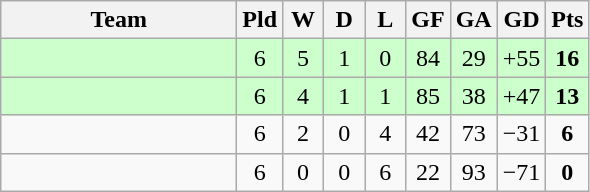<table class="wikitable" style="text-align:center;">
<tr>
<th width=150>Team</th>
<th width=20>Pld</th>
<th width=20>W</th>
<th width=20>D</th>
<th width=20>L</th>
<th width=20>GF</th>
<th width=20>GA</th>
<th width=20>GD</th>
<th width=20>Pts</th>
</tr>
<tr bgcolor=ccffcc>
<td align="left"></td>
<td>6</td>
<td>5</td>
<td>1</td>
<td>0</td>
<td>84</td>
<td>29</td>
<td>+55</td>
<td><strong>16</strong></td>
</tr>
<tr bgcolor=ccffcc>
<td align="left"></td>
<td>6</td>
<td>4</td>
<td>1</td>
<td>1</td>
<td>85</td>
<td>38</td>
<td>+47</td>
<td><strong>13</strong></td>
</tr>
<tr>
<td align="left"></td>
<td>6</td>
<td>2</td>
<td>0</td>
<td>4</td>
<td>42</td>
<td>73</td>
<td>−31</td>
<td><strong>6</strong></td>
</tr>
<tr>
<td align="left"></td>
<td>6</td>
<td>0</td>
<td>0</td>
<td>6</td>
<td>22</td>
<td>93</td>
<td>−71</td>
<td><strong>0</strong></td>
</tr>
</table>
